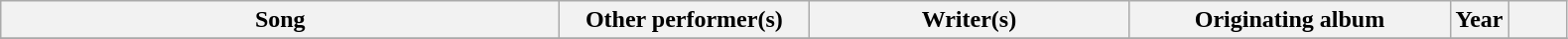<table class="wikitable sortable plainrowheaders" style="text-align:center;">
<tr>
<th scope="col" style="width:23em;">Song</th>
<th scope="col" style="width:10em;">Other performer(s)</th>
<th scope="col" style="width:13em;" class="unsortable">Writer(s)</th>
<th scope="col" style="width:13em;">Originating album</th>
<th scope="col" style="width:2em;">Year</th>
<th scope="col" style="width:2em;" class="unsortable"></th>
</tr>
<tr>
</tr>
</table>
